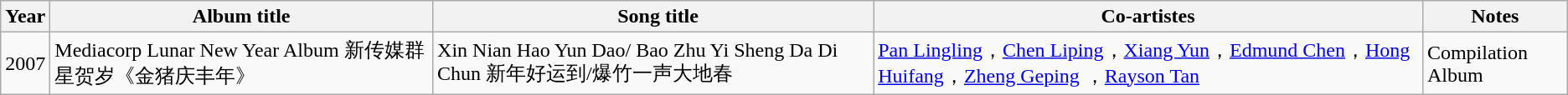<table class="wikitable sortable">
<tr>
<th>Year</th>
<th>Album title</th>
<th>  Song title</th>
<th>Co-artistes</th>
<th class="unsortable">Notes</th>
</tr>
<tr>
<td>2007</td>
<td>Mediacorp Lunar New Year Album 新传媒群星贺岁《金猪庆丰年》 </td>
<td>Xin Nian Hao Yun Dao/ Bao Zhu Yi Sheng Da Di Chun 新年好运到/爆竹一声大地春</td>
<td><a href='#'>Pan Lingling</a>，<a href='#'>Chen Liping</a>，<a href='#'>Xiang Yun</a>，<a href='#'>Edmund Chen</a>，<a href='#'>Hong Huifang</a>，<a href='#'>Zheng Geping</a> ，<a href='#'>Rayson Tan</a></td>
<td>Compilation Album</td>
</tr>
</table>
